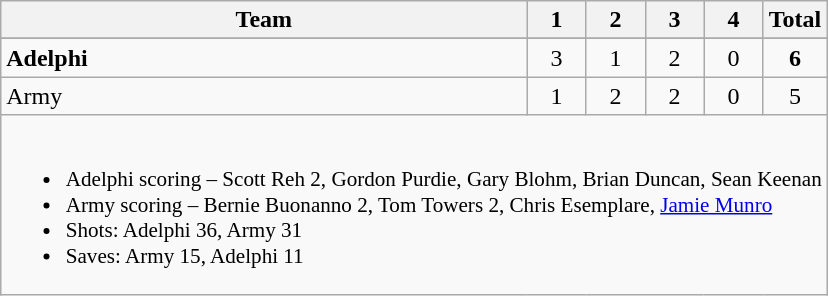<table class="wikitable" style="text-align:center; max-width:40em">
<tr>
<th>Team</th>
<th style="width:2em">1</th>
<th style="width:2em">2</th>
<th style="width:2em">3</th>
<th style="width:2em">4</th>
<th style="width:2em">Total</th>
</tr>
<tr>
</tr>
<tr>
<td style="text-align:left"><strong>Adelphi</strong></td>
<td>3</td>
<td>1</td>
<td>2</td>
<td>0</td>
<td><strong>6</strong></td>
</tr>
<tr>
<td style="text-align:left">Army</td>
<td>1</td>
<td>2</td>
<td>2</td>
<td>0</td>
<td>5</td>
</tr>
<tr>
<td colspan=6 style="text-align:left; font-size:88%;"><br><ul><li>Adelphi scoring – Scott Reh 2, Gordon Purdie, Gary Blohm, Brian Duncan, Sean Keenan</li><li>Army scoring – Bernie Buonanno 2, Tom Towers 2, Chris Esemplare, <a href='#'>Jamie Munro</a></li><li>Shots: Adelphi 36, Army 31</li><li>Saves: Army 15, Adelphi 11</li></ul></td>
</tr>
</table>
